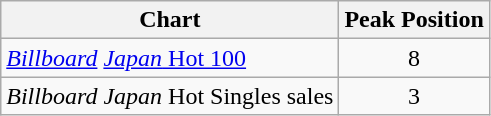<table class="wikitable sortable">
<tr>
<th style="text-align:center;">Chart</th>
<th style="text-align:center;">Peak Position</th>
</tr>
<tr>
<td align="left"><em><a href='#'>Billboard</a></em> <a href='#'><em>Japan</em> Hot 100</a></td>
<td style="text-align:center">8</td>
</tr>
<tr>
<td align="left"><em>Billboard Japan</em> Hot Singles sales</td>
<td style="text-align:center">3</td>
</tr>
</table>
